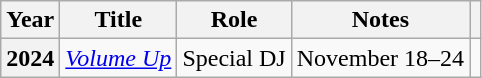<table class="wikitable plainrowheaders">
<tr>
<th scope="col">Year</th>
<th scope="col">Title</th>
<th scope="col">Role</th>
<th scope="col">Notes</th>
<th scope="col" class="unsortable"></th>
</tr>
<tr>
<th scope="row">2024</th>
<td><em><a href='#'>Volume Up</a></em></td>
<td>Special DJ</td>
<td>November 18–24</td>
<td style="text-align:center"></td>
</tr>
</table>
